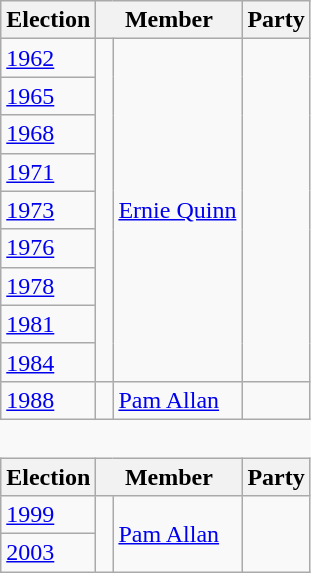<table class="wikitable" style='border-style: none none none none;'>
<tr>
<th>Election</th>
<th colspan="2">Member</th>
<th>Party</th>
</tr>
<tr>
<td><a href='#'>1962</a></td>
<td rowspan="9" > </td>
<td rowspan="9"><a href='#'>Ernie Quinn</a></td>
<td rowspan="9"></td>
</tr>
<tr style="background: #f9f9f9">
<td><a href='#'>1965</a></td>
</tr>
<tr style="background: #f9f9f9">
<td><a href='#'>1968</a></td>
</tr>
<tr style="background: #f9f9f9">
<td><a href='#'>1971</a></td>
</tr>
<tr style="background: #f9f9f9">
<td><a href='#'>1973</a></td>
</tr>
<tr style="background: #f9f9f9">
<td><a href='#'>1976</a></td>
</tr>
<tr style="background: #f9f9f9">
<td><a href='#'>1978</a></td>
</tr>
<tr style="background: #f9f9f9">
<td><a href='#'>1981</a></td>
</tr>
<tr style="background: #f9f9f9">
<td><a href='#'>1984</a></td>
</tr>
<tr style="background: #f9f9f9">
<td><a href='#'>1988</a></td>
<td> </td>
<td><a href='#'>Pam Allan</a></td>
<td></td>
</tr>
<tr>
<td colspan="4" style='border-style: none none none none;'> </td>
</tr>
<tr>
<th>Election</th>
<th colspan="2">Member</th>
<th>Party</th>
</tr>
<tr style="background: #f9f9f9">
<td><a href='#'>1999</a></td>
<td rowspan="2" > </td>
<td rowspan="2"><a href='#'>Pam Allan</a></td>
<td rowspan="2"></td>
</tr>
<tr style="background: #f9f9f9">
<td><a href='#'>2003</a></td>
</tr>
</table>
